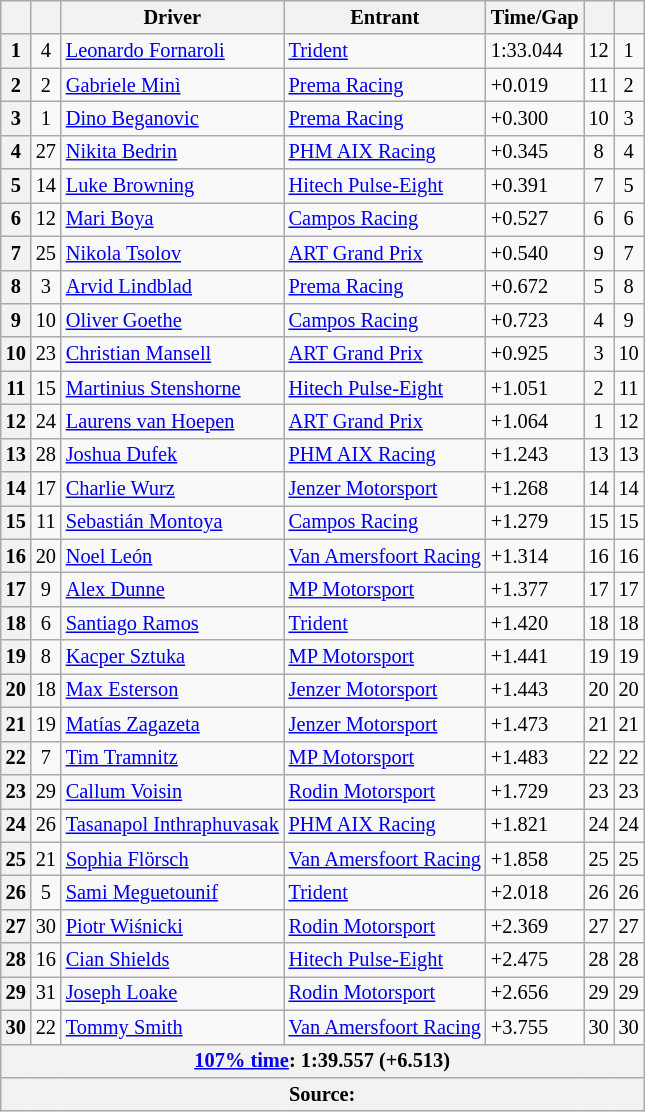<table class="wikitable" style="font-size:85%">
<tr>
<th scope="col"></th>
<th scope="col"></th>
<th scope="col">Driver</th>
<th scope="col">Entrant</th>
<th scope="col">Time/Gap</th>
<th scope="col"></th>
<th scope="col"></th>
</tr>
<tr>
<th>1</th>
<td align="center">4</td>
<td> <a href='#'>Leonardo Fornaroli</a></td>
<td><a href='#'>Trident</a></td>
<td>1:33.044</td>
<td align="center">12</td>
<td align="center">1</td>
</tr>
<tr>
<th>2</th>
<td align="center">2</td>
<td nowrap=""> <a href='#'>Gabriele Minì</a></td>
<td><a href='#'>Prema Racing</a></td>
<td>+0.019</td>
<td align="center">11</td>
<td align="center">2</td>
</tr>
<tr>
<th>3</th>
<td align="center">1</td>
<td> <a href='#'>Dino Beganovic</a></td>
<td><a href='#'>Prema Racing</a></td>
<td>+0.300</td>
<td align="center">10</td>
<td align="center">3</td>
</tr>
<tr>
<th>4</th>
<td align="center">27</td>
<td> <a href='#'>Nikita Bedrin</a></td>
<td><a href='#'>PHM AIX Racing</a></td>
<td>+0.345</td>
<td align="center">8</td>
<td align="center">4</td>
</tr>
<tr>
<th>5</th>
<td align="center">14</td>
<td> <a href='#'>Luke Browning</a></td>
<td><a href='#'>Hitech Pulse-Eight</a></td>
<td>+0.391</td>
<td align="center">7</td>
<td align="center">5</td>
</tr>
<tr>
<th>6</th>
<td align="center">12</td>
<td> <a href='#'>Mari Boya</a></td>
<td><a href='#'>Campos Racing</a></td>
<td>+0.527</td>
<td align="center">6</td>
<td align="center">6</td>
</tr>
<tr>
<th>7</th>
<td align="center">25</td>
<td> <a href='#'>Nikola Tsolov</a></td>
<td><a href='#'>ART Grand Prix</a></td>
<td>+0.540</td>
<td align="center">9</td>
<td align="center">7</td>
</tr>
<tr>
<th>8</th>
<td align="center">3</td>
<td> <a href='#'>Arvid Lindblad</a></td>
<td><a href='#'>Prema Racing</a></td>
<td>+0.672</td>
<td align="center">5</td>
<td align="center">8</td>
</tr>
<tr>
<th>9</th>
<td align="center">10</td>
<td> <a href='#'>Oliver Goethe</a></td>
<td><a href='#'>Campos Racing</a></td>
<td>+0.723</td>
<td align="center">4</td>
<td align="center">9</td>
</tr>
<tr>
<th>10</th>
<td align="center">23</td>
<td> <a href='#'>Christian Mansell</a></td>
<td><a href='#'>ART Grand Prix</a></td>
<td>+0.925</td>
<td align="center">3</td>
<td align="center">10</td>
</tr>
<tr>
<th>11</th>
<td align="center">15</td>
<td> <a href='#'>Martinius Stenshorne</a></td>
<td><a href='#'>Hitech Pulse-Eight</a></td>
<td>+1.051</td>
<td align="center">2</td>
<td align="center">11</td>
</tr>
<tr>
<th>12</th>
<td align="center">24</td>
<td> <a href='#'>Laurens van Hoepen</a></td>
<td><a href='#'>ART Grand Prix</a></td>
<td>+1.064</td>
<td align="center">1</td>
<td align="center">12</td>
</tr>
<tr>
<th>13</th>
<td align="center">28</td>
<td> <a href='#'>Joshua Dufek</a></td>
<td><a href='#'>PHM AIX Racing</a></td>
<td>+1.243</td>
<td align="center">13</td>
<td align="center">13</td>
</tr>
<tr>
<th>14</th>
<td align="center">17</td>
<td> <a href='#'>Charlie Wurz</a></td>
<td><a href='#'>Jenzer Motorsport</a></td>
<td>+1.268</td>
<td align="center">14</td>
<td align="center">14</td>
</tr>
<tr>
<th>15</th>
<td align="center">11</td>
<td> <a href='#'>Sebastián Montoya</a></td>
<td><a href='#'>Campos Racing</a></td>
<td>+1.279</td>
<td align="center">15</td>
<td align="center">15</td>
</tr>
<tr>
<th>16</th>
<td align="center">20</td>
<td> <a href='#'>Noel León</a></td>
<td><a href='#'>Van Amersfoort Racing</a></td>
<td>+1.314</td>
<td align="center">16</td>
<td align="center">16</td>
</tr>
<tr>
<th>17</th>
<td align="center">9</td>
<td> <a href='#'>Alex Dunne</a></td>
<td><a href='#'>MP Motorsport</a></td>
<td>+1.377</td>
<td align="center">17</td>
<td align="center">17</td>
</tr>
<tr>
<th>18</th>
<td align="center">6</td>
<td> <a href='#'>Santiago Ramos</a></td>
<td><a href='#'>Trident</a></td>
<td>+1.420</td>
<td align="center">18</td>
<td align="center">18</td>
</tr>
<tr>
<th>19</th>
<td align="center">8</td>
<td> <a href='#'>Kacper Sztuka</a></td>
<td><a href='#'>MP Motorsport</a></td>
<td>+1.441</td>
<td align="center">19</td>
<td align="center">19</td>
</tr>
<tr>
<th>20</th>
<td align="center">18</td>
<td> <a href='#'>Max Esterson</a></td>
<td><a href='#'>Jenzer Motorsport</a></td>
<td>+1.443</td>
<td align="center">20</td>
<td align="center">20</td>
</tr>
<tr>
<th>21</th>
<td align="center">19</td>
<td> <a href='#'>Matías Zagazeta</a></td>
<td><a href='#'>Jenzer Motorsport</a></td>
<td>+1.473</td>
<td align="center">21</td>
<td align="center">21</td>
</tr>
<tr>
<th>22</th>
<td align="center">7</td>
<td> <a href='#'>Tim Tramnitz</a></td>
<td><a href='#'>MP Motorsport</a></td>
<td>+1.483</td>
<td align="center">22</td>
<td align="center">22</td>
</tr>
<tr>
<th>23</th>
<td align="center">29</td>
<td> <a href='#'>Callum Voisin</a></td>
<td><a href='#'>Rodin Motorsport</a></td>
<td>+1.729</td>
<td align="center">23</td>
<td align="center">23</td>
</tr>
<tr>
<th>24</th>
<td align="center">26</td>
<td> <a href='#'>Tasanapol Inthraphuvasak</a></td>
<td><a href='#'>PHM AIX Racing</a></td>
<td>+1.821</td>
<td align="center">24</td>
<td align="center">24</td>
</tr>
<tr>
<th>25</th>
<td align="center">21</td>
<td> <a href='#'>Sophia Flörsch</a></td>
<td><a href='#'>Van Amersfoort Racing</a></td>
<td>+1.858</td>
<td align="center">25</td>
<td align="center">25</td>
</tr>
<tr>
<th>26</th>
<td align="center">5</td>
<td> <a href='#'>Sami Meguetounif</a></td>
<td><a href='#'>Trident</a></td>
<td>+2.018</td>
<td align="center">26</td>
<td align="center">26</td>
</tr>
<tr>
<th>27</th>
<td align="center">30</td>
<td> <a href='#'>Piotr Wiśnicki</a></td>
<td><a href='#'>Rodin Motorsport</a></td>
<td>+2.369</td>
<td align="center">27</td>
<td align="center">27</td>
</tr>
<tr>
<th>28</th>
<td align="center">16</td>
<td> <a href='#'>Cian Shields</a></td>
<td><a href='#'>Hitech Pulse-Eight</a></td>
<td>+2.475</td>
<td align="center">28</td>
<td align="center">28</td>
</tr>
<tr>
<th>29</th>
<td align="center">31</td>
<td> <a href='#'>Joseph Loake</a></td>
<td><a href='#'>Rodin Motorsport</a></td>
<td>+2.656</td>
<td align="center">29</td>
<td align="center">29</td>
</tr>
<tr>
<th>30</th>
<td align="center">22</td>
<td> <a href='#'>Tommy Smith</a></td>
<td><a href='#'>Van Amersfoort Racing</a></td>
<td>+3.755</td>
<td align="center">30</td>
<td align="center">30</td>
</tr>
<tr>
<th colspan="8"><a href='#'>107% time</a>: 1:39.557 (+6.513)</th>
</tr>
<tr>
<th colspan="8">Source:</th>
</tr>
</table>
